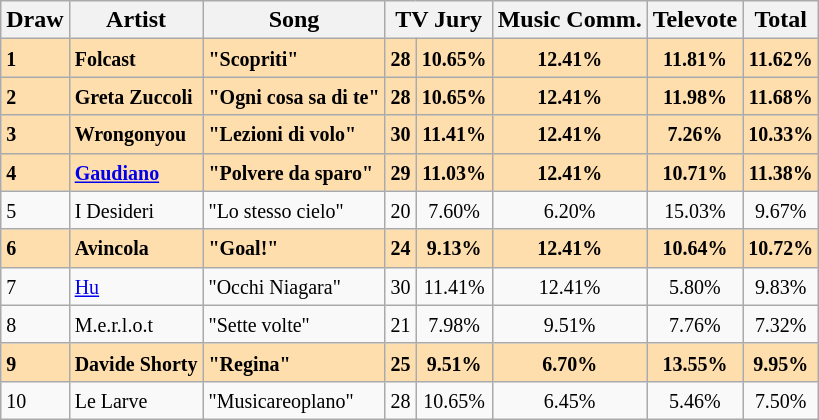<table class="wikitable sortable">
<tr>
<th>Draw</th>
<th>Artist</th>
<th>Song</th>
<th colspan="2">TV Jury</th>
<th>Music Comm.</th>
<th>Televote</th>
<th>Total</th>
</tr>
<tr style="font-weight:bold; background:#FFDEAD;">
<td><small>1</small></td>
<td><small>Folcast</small></td>
<td><small>"Scopriti"</small></td>
<td align="center"><small>28</small></td>
<td align="center"><small>10.65%</small></td>
<td align="center"><small>12.41%</small></td>
<td align="center"><small>11.81%</small></td>
<td align="center"><small>11.62%</small></td>
</tr>
<tr style="font-weight:bold; background:#FFDEAD;">
<td><small>2</small></td>
<td><small>Greta Zuccoli</small></td>
<td><small>"Ogni cosa sa di te"</small></td>
<td align="center"><small>28</small></td>
<td align="center"><small>10.65%</small></td>
<td align="center"><small>12.41%</small></td>
<td align="center"><small>11.98%</small></td>
<td align="center"><small>11.68%</small></td>
</tr>
<tr style="font-weight:bold; background:#FFDEAD;">
<td><small>3</small></td>
<td><small>Wrongonyou</small></td>
<td><small>"Lezioni di volo"</small></td>
<td align="center"><small>30</small></td>
<td align="center"><small>11.41%</small></td>
<td align="center"><small>12.41%</small></td>
<td align="center"><small>7.26%</small></td>
<td align="center"><small>10.33%</small></td>
</tr>
<tr style="font-weight:bold; background:#FFDEAD;">
<td><small>4</small></td>
<td><small><a href='#'>Gaudiano</a></small></td>
<td><small>"Polvere da sparo"</small></td>
<td align="center"><small>29</small></td>
<td align="center"><small>11.03%</small></td>
<td align="center"><small>12.41%</small></td>
<td align="center"><small>10.71%</small></td>
<td align="center"><small>11.38%</small></td>
</tr>
<tr>
<td><small>5</small></td>
<td><small>I Desideri</small></td>
<td><small>"Lo stesso cielo"</small></td>
<td align="center"><small>20</small></td>
<td align="center"><small>7.60%</small></td>
<td align="center"><small>6.20%</small></td>
<td align="center"><small>15.03%</small></td>
<td align="center"><small>9.67%</small></td>
</tr>
<tr style="font-weight:bold; background:#FFDEAD;">
<td><small>6</small></td>
<td><small>Avincola</small></td>
<td><small>"Goal!"</small></td>
<td align="center"><small>24</small></td>
<td align="center"><small>9.13%</small></td>
<td align="center"><small>12.41%</small></td>
<td align="center"><small>10.64%</small></td>
<td align="center"><small>10.72%</small></td>
</tr>
<tr>
<td><small>7</small></td>
<td><small><a href='#'>Hu</a></small></td>
<td><small>"Occhi Niagara"</small></td>
<td align="center"><small>30</small></td>
<td align="center"><small>11.41%</small></td>
<td align="center"><small>12.41%</small></td>
<td align="center"><small>5.80%</small></td>
<td align="center"><small>9.83%</small></td>
</tr>
<tr>
<td><small>8</small></td>
<td><small>M.e.r.l.o.t</small></td>
<td><small>"Sette volte"</small></td>
<td align="center"><small>21</small></td>
<td align="center"><small>7.98%</small></td>
<td align="center"><small>9.51%</small></td>
<td align="center"><small>7.76%</small></td>
<td align="center"><small>7.32%</small></td>
</tr>
<tr style="font-weight:bold; background:#FFDEAD;">
<td><small>9</small></td>
<td><small>Davide Shorty</small></td>
<td><small>"Regina"</small></td>
<td align="center"><small>25</small></td>
<td align="center"><small>9.51%</small></td>
<td align="center"><small>6.70%</small></td>
<td align="center"><small>13.55%</small></td>
<td align="center"><small>9.95%</small></td>
</tr>
<tr>
<td><small>10</small></td>
<td><small>Le Larve</small></td>
<td><small>"Musicareoplano"</small></td>
<td align="center"><small>28</small></td>
<td align="center"><small>10.65%</small></td>
<td align="center"><small>6.45%</small></td>
<td align="center"><small>5.46%</small></td>
<td align="center"><small>7.50%</small></td>
</tr>
</table>
